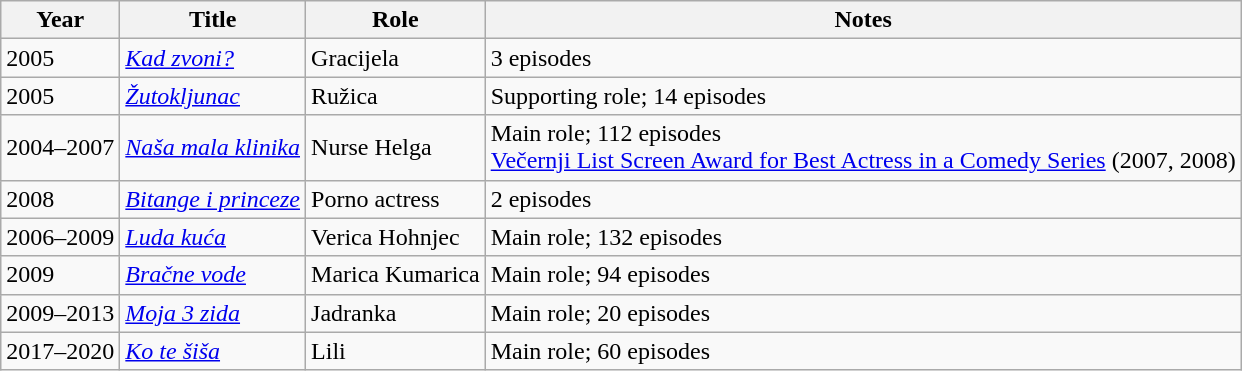<table class="wikitable sortable">
<tr>
<th>Year</th>
<th>Title</th>
<th>Role</th>
<th class="unsortable">Notes</th>
</tr>
<tr>
<td>2005</td>
<td><em><a href='#'>Kad zvoni?</a></em></td>
<td>Gracijela</td>
<td>3 episodes</td>
</tr>
<tr>
<td>2005</td>
<td><em><a href='#'>Žutokljunac</a></em></td>
<td>Ružica</td>
<td>Supporting role; 14 episodes</td>
</tr>
<tr>
<td>2004–2007</td>
<td><em><a href='#'>Naša mala klinika</a></em></td>
<td>Nurse Helga</td>
<td>Main role; 112 episodes<br><a href='#'>Večernji List Screen Award for Best Actress in a Comedy Series</a> (2007, 2008)</td>
</tr>
<tr>
<td>2008</td>
<td><em><a href='#'>Bitange i princeze</a></em></td>
<td>Porno actress</td>
<td>2 episodes</td>
</tr>
<tr>
<td>2006–2009</td>
<td><em><a href='#'>Luda kuća</a></em></td>
<td>Verica Hohnjec</td>
<td>Main role; 132 episodes</td>
</tr>
<tr>
<td>2009</td>
<td><em><a href='#'>Bračne vode</a></em></td>
<td>Marica Kumarica</td>
<td>Main role; 94 episodes</td>
</tr>
<tr>
<td>2009–2013</td>
<td><em><a href='#'>Moja 3 zida</a></em></td>
<td>Jadranka</td>
<td>Main role; 20 episodes</td>
</tr>
<tr>
<td>2017–2020</td>
<td><em><a href='#'>Ko te šiša</a></em></td>
<td>Lili</td>
<td>Main role; 60 episodes</td>
</tr>
</table>
